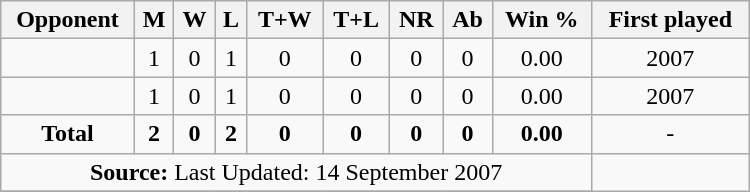<table class="wikitable" style="text-align: center; width: 500px;">
<tr>
<th>Opponent</th>
<th>M</th>
<th>W</th>
<th>L</th>
<th>T+W</th>
<th>T+L</th>
<th>NR</th>
<th>Ab</th>
<th>Win %</th>
<th>First played</th>
</tr>
<tr>
<td align="left"></td>
<td>1</td>
<td>0</td>
<td>1</td>
<td>0</td>
<td>0</td>
<td>0</td>
<td>0</td>
<td>0.00</td>
<td>2007</td>
</tr>
<tr>
<td align="left"></td>
<td>1</td>
<td>0</td>
<td>1</td>
<td>0</td>
<td>0</td>
<td>0</td>
<td>0</td>
<td>0.00</td>
<td>2007</td>
</tr>
<tr>
<td><strong>Total</strong></td>
<td><strong>2</strong></td>
<td><strong>0</strong></td>
<td><strong>2</strong></td>
<td><strong>0</strong></td>
<td><strong>0</strong></td>
<td><strong>0</strong></td>
<td><strong>0</strong></td>
<td><strong>0.00</strong></td>
<td>-</td>
</tr>
<tr>
<td colspan="9"><strong>Source:</strong> Last Updated: 14 September 2007</td>
</tr>
<tr>
</tr>
</table>
